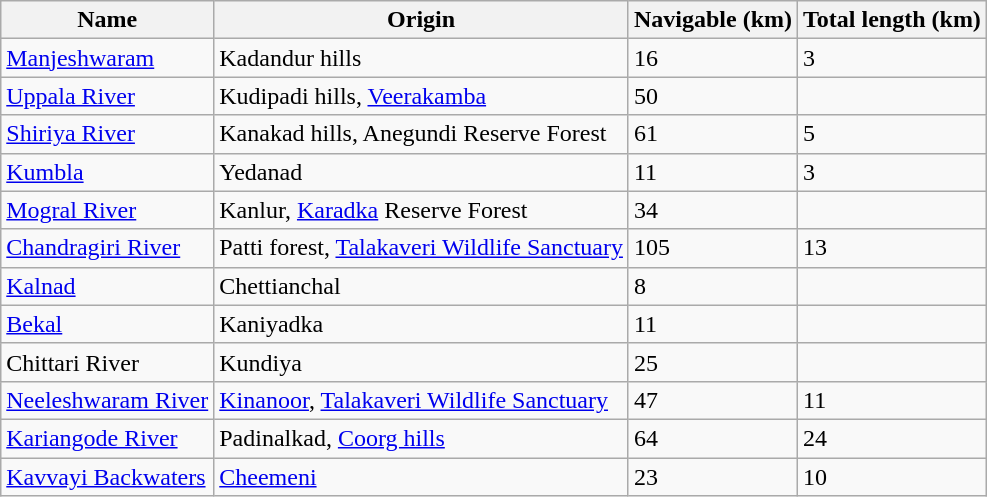<table class="wikitable sortable">
<tr>
<th>Name</th>
<th>Origin</th>
<th>Navigable (km)</th>
<th>Total length (km)</th>
</tr>
<tr>
<td><a href='#'>Manjeshwaram</a></td>
<td>Kadandur hills</td>
<td>16</td>
<td>3</td>
</tr>
<tr>
<td><a href='#'>Uppala River</a></td>
<td>Kudipadi hills, <a href='#'>Veerakamba</a></td>
<td>50</td>
<td></td>
</tr>
<tr>
<td><a href='#'>Shiriya River</a></td>
<td>Kanakad hills, Anegundi Reserve Forest</td>
<td>61</td>
<td>5</td>
</tr>
<tr>
<td><a href='#'>Kumbla</a></td>
<td>Yedanad</td>
<td>11</td>
<td>3</td>
</tr>
<tr>
<td><a href='#'>Mogral River</a></td>
<td>Kanlur, <a href='#'>Karadka</a> Reserve Forest</td>
<td>34</td>
<td></td>
</tr>
<tr>
<td><a href='#'>Chandragiri River</a></td>
<td>Patti forest, <a href='#'>Talakaveri Wildlife Sanctuary</a></td>
<td>105</td>
<td>13</td>
</tr>
<tr>
<td><a href='#'>Kalnad</a></td>
<td>Chettianchal</td>
<td>8</td>
<td></td>
</tr>
<tr>
<td><a href='#'>Bekal</a></td>
<td>Kaniyadka</td>
<td>11</td>
<td></td>
</tr>
<tr>
<td>Chittari River</td>
<td>Kundiya</td>
<td>25</td>
<td></td>
</tr>
<tr>
<td><a href='#'>Neeleshwaram River</a></td>
<td><a href='#'>Kinanoor</a>, <a href='#'>Talakaveri Wildlife Sanctuary</a></td>
<td>47</td>
<td>11</td>
</tr>
<tr>
<td><a href='#'>Kariangode River</a></td>
<td>Padinalkad, <a href='#'>Coorg hills</a></td>
<td>64</td>
<td>24</td>
</tr>
<tr>
<td><a href='#'>Kavvayi Backwaters</a></td>
<td><a href='#'>Cheemeni</a></td>
<td>23</td>
<td>10</td>
</tr>
</table>
